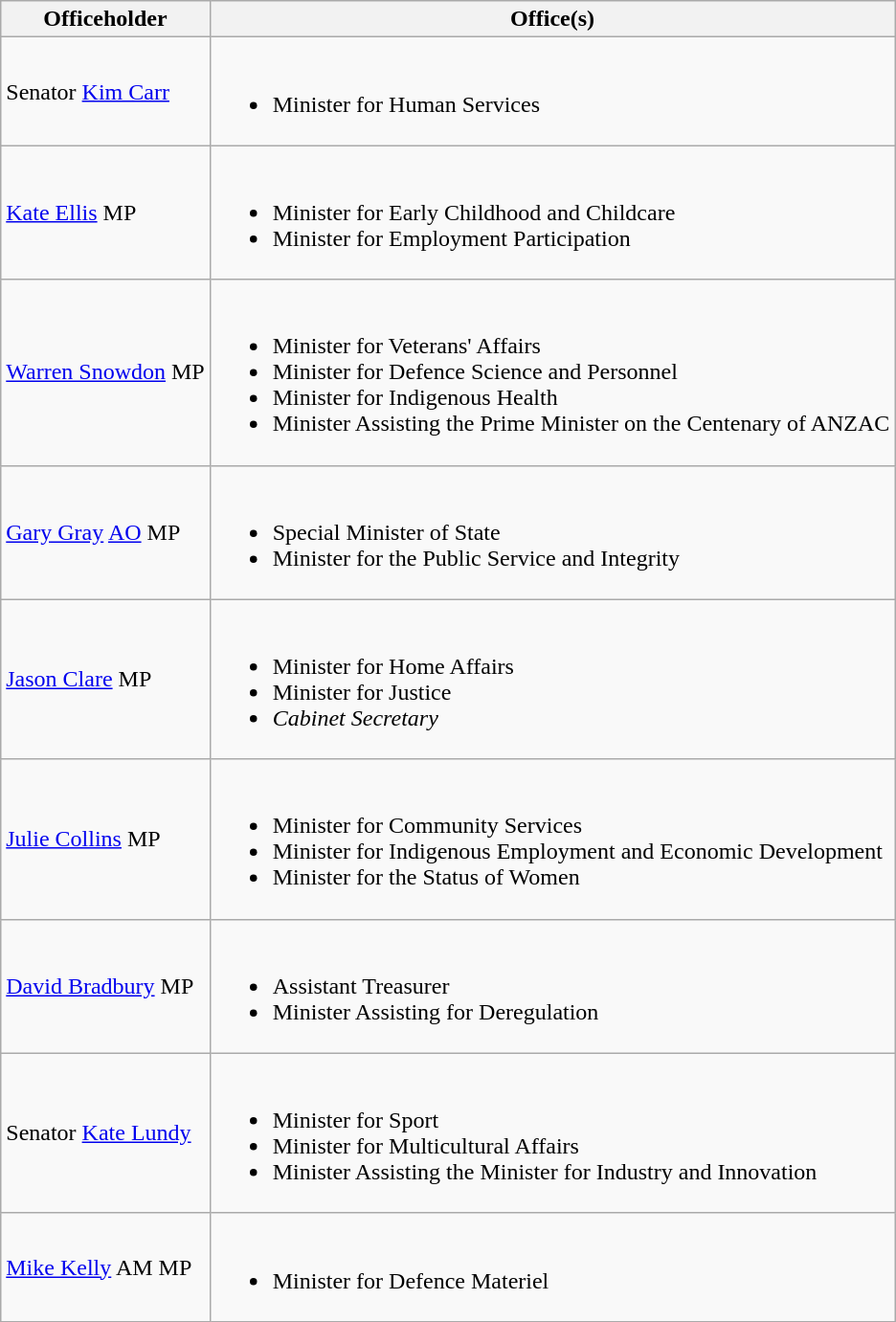<table class="wikitable">
<tr>
<th>Officeholder</th>
<th>Office(s)</th>
</tr>
<tr>
<td>Senator <a href='#'>Kim Carr</a></td>
<td><br><ul><li>Minister for Human Services</li></ul></td>
</tr>
<tr>
<td><a href='#'>Kate Ellis</a> MP</td>
<td><br><ul><li>Minister for Early Childhood and Childcare</li><li>Minister for Employment Participation</li></ul></td>
</tr>
<tr>
<td><a href='#'>Warren Snowdon</a> MP</td>
<td><br><ul><li>Minister for Veterans' Affairs</li><li>Minister for Defence Science and Personnel</li><li>Minister for Indigenous Health</li><li>Minister Assisting the Prime Minister on the Centenary of ANZAC</li></ul></td>
</tr>
<tr>
<td><a href='#'>Gary Gray</a> <a href='#'>AO</a> MP</td>
<td><br><ul><li>Special Minister of State</li><li>Minister for the Public Service and Integrity</li></ul></td>
</tr>
<tr>
<td><a href='#'>Jason Clare</a> MP</td>
<td><br><ul><li>Minister for Home Affairs</li><li>Minister for Justice</li><li><em>Cabinet Secretary</em></li></ul></td>
</tr>
<tr>
<td><a href='#'>Julie Collins</a> MP</td>
<td><br><ul><li>Minister for Community Services</li><li>Minister for Indigenous Employment and Economic Development</li><li>Minister for the Status of Women</li></ul></td>
</tr>
<tr>
<td><a href='#'>David Bradbury</a> MP</td>
<td><br><ul><li>Assistant Treasurer</li><li>Minister Assisting for Deregulation</li></ul></td>
</tr>
<tr>
<td>Senator <a href='#'>Kate Lundy</a></td>
<td><br><ul><li>Minister for Sport</li><li>Minister for Multicultural Affairs</li><li>Minister Assisting the Minister for Industry and Innovation</li></ul></td>
</tr>
<tr>
<td><a href='#'>Mike Kelly</a> AM MP</td>
<td><br><ul><li>Minister for Defence Materiel</li></ul></td>
</tr>
</table>
